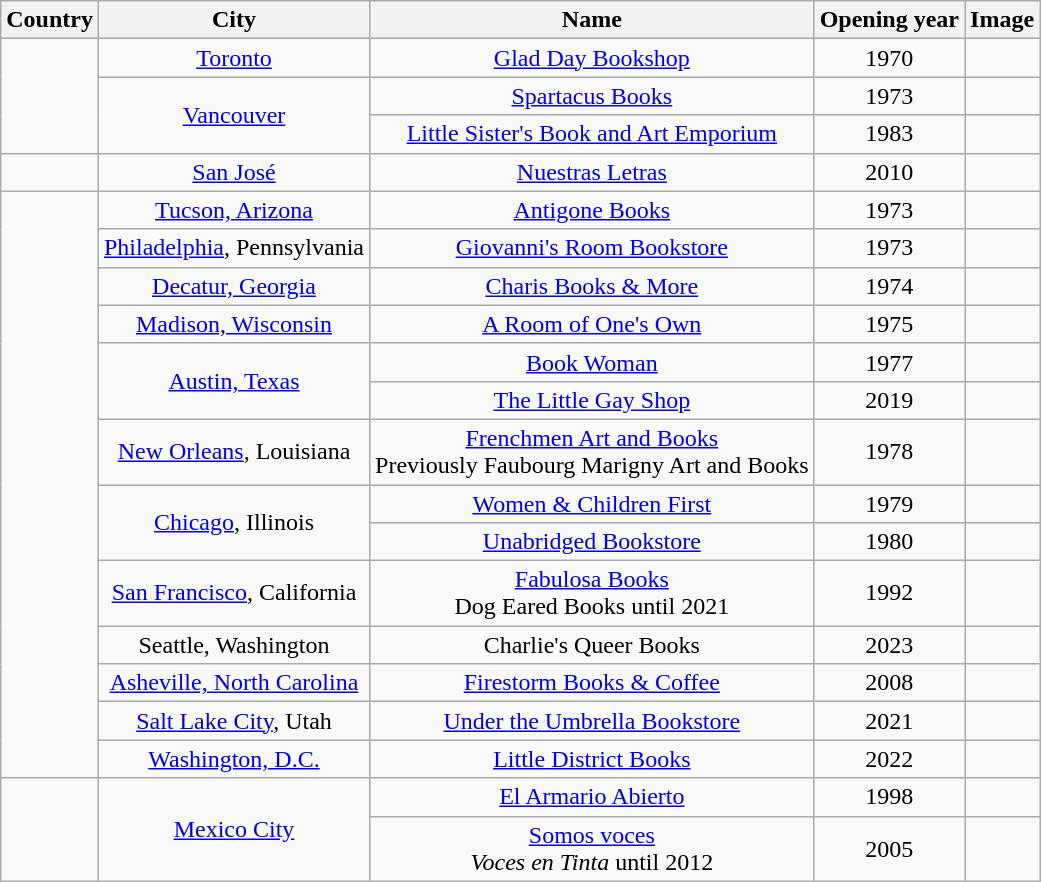<table class="wikitable sortable" style="text-align:center">
<tr>
<th>Country</th>
<th>City</th>
<th>Name</th>
<th>Opening year</th>
<th>Image</th>
</tr>
<tr>
<td rowspan="3"></td>
<td><a href='#'>Toronto</a></td>
<td><a href='#'>Glad Day Bookshop</a></td>
<td>1970</td>
<td></td>
</tr>
<tr>
<td rowspan="2"><a href='#'>Vancouver</a></td>
<td><a href='#'>Spartacus Books</a></td>
<td>1973</td>
<td></td>
</tr>
<tr>
<td><a href='#'>Little Sister's Book and Art Emporium</a></td>
<td>1983</td>
<td></td>
</tr>
<tr>
<td></td>
<td><a href='#'>San José</a></td>
<td><a href='#'>Nuestras Letras</a></td>
<td>2010</td>
<td></td>
</tr>
<tr>
<td rowspan="14"></td>
<td><a href='#'>Tucson, Arizona</a></td>
<td><a href='#'>Antigone Books</a></td>
<td>1973</td>
<td></td>
</tr>
<tr>
<td><a href='#'>Philadelphia</a>, Pennsylvania</td>
<td><a href='#'>Giovanni's Room Bookstore</a></td>
<td>1973</td>
<td></td>
</tr>
<tr>
<td><a href='#'>Decatur, Georgia</a></td>
<td><a href='#'>Charis Books & More</a></td>
<td>1974</td>
<td></td>
</tr>
<tr>
<td><a href='#'>Madison, Wisconsin</a></td>
<td><a href='#'>A Room of One's Own</a></td>
<td>1975</td>
<td></td>
</tr>
<tr>
<td rowspan="2"><a href='#'>Austin, Texas</a></td>
<td><a href='#'>Book Woman</a></td>
<td>1977</td>
<td></td>
</tr>
<tr>
<td><a href='#'>The Little Gay Shop</a></td>
<td>2019</td>
<td></td>
</tr>
<tr>
<td><a href='#'>New Orleans</a>, Louisiana</td>
<td><a href='#'>Frenchmen Art and Books</a><br>Previously Faubourg Marigny Art and Books</td>
<td>1978</td>
<td></td>
</tr>
<tr>
<td rowspan="2"><a href='#'>Chicago</a>, Illinois</td>
<td><a href='#'>Women & Children First</a></td>
<td>1979</td>
<td></td>
</tr>
<tr>
<td><a href='#'>Unabridged Bookstore</a></td>
<td>1980</td>
<td></td>
</tr>
<tr>
<td><a href='#'>San Francisco</a>, California</td>
<td><a href='#'>Fabulosa Books</a> <br>Dog Eared Books until 2021</td>
<td>1992</td>
<td></td>
</tr>
<tr>
<td>Seattle, Washington</td>
<td>Charlie's Queer Books</td>
<td>2023</td>
<td></td>
</tr>
<tr>
<td><a href='#'>Asheville, North Carolina</a></td>
<td><a href='#'>Firestorm Books & Coffee</a></td>
<td>2008</td>
<td></td>
</tr>
<tr>
<td><a href='#'>Salt Lake City</a>, Utah</td>
<td><a href='#'>Under the Umbrella Bookstore</a></td>
<td>2021</td>
<td></td>
</tr>
<tr>
<td><a href='#'>Washington, D.C.</a></td>
<td><a href='#'>Little District Books</a></td>
<td>2022</td>
<td></td>
</tr>
<tr>
<td rowspan="2"></td>
<td rowspan="2"><a href='#'>Mexico City</a></td>
<td><a href='#'>El Armario Abierto</a></td>
<td>1998</td>
<td></td>
</tr>
<tr>
<td><a href='#'>Somos voces</a> <br> <em>Voces en Tinta</em> until 2012</td>
<td>2005</td>
<td></td>
</tr>
</table>
